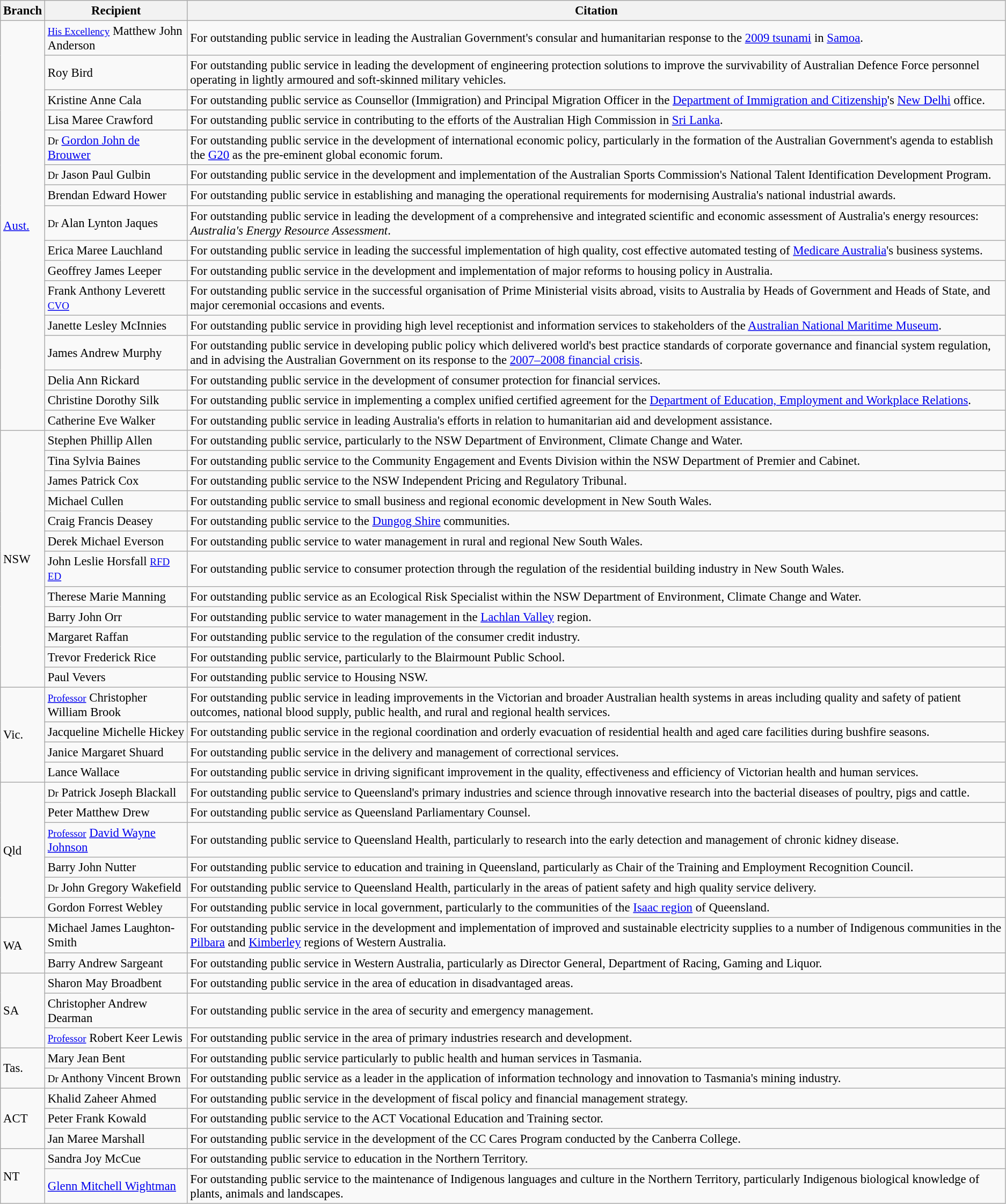<table class="wikitable" style="font-size:95%;">
<tr>
<th>Branch</th>
<th>Recipient</th>
<th>Citation</th>
</tr>
<tr>
<td rowspan="16"><a href='#'>Aust.</a></td>
<td><small><a href='#'>His Excellency</a></small> Matthew John Anderson</td>
<td>For outstanding public service in leading the Australian Government's consular and humanitarian response to the <a href='#'>2009 tsunami</a> in <a href='#'>Samoa</a>.</td>
</tr>
<tr>
<td>Roy Bird</td>
<td>For outstanding public service in leading the development of engineering protection solutions to improve the survivability of Australian Defence Force personnel operating in lightly armoured and soft-skinned military vehicles.</td>
</tr>
<tr>
<td>Kristine Anne Cala</td>
<td>For outstanding public service as Counsellor (Immigration) and Principal Migration Officer in the <a href='#'>Department of Immigration and Citizenship</a>'s <a href='#'>New Delhi</a> office.</td>
</tr>
<tr>
<td>Lisa Maree Crawford</td>
<td>For outstanding public service in contributing to the efforts of the Australian High Commission in <a href='#'>Sri Lanka</a>.</td>
</tr>
<tr>
<td><small>Dr</small> <a href='#'>Gordon John de Brouwer</a></td>
<td>For outstanding public service in the development of international economic policy, particularly in the formation of the Australian Government's agenda to establish the <a href='#'>G20</a> as the pre-eminent global economic forum.</td>
</tr>
<tr>
<td><small>Dr</small> Jason Paul Gulbin</td>
<td>For outstanding public service in the development and implementation of the Australian Sports Commission's National Talent Identification Development Program.</td>
</tr>
<tr>
<td>Brendan Edward Hower</td>
<td>For outstanding public service in establishing and managing the operational requirements for modernising Australia's national industrial awards.</td>
</tr>
<tr>
<td><small>Dr</small> Alan Lynton Jaques</td>
<td>For outstanding public service in leading the development of a comprehensive and integrated scientific and economic assessment of Australia's energy resources: <em>Australia's Energy Resource Assessment</em>.</td>
</tr>
<tr>
<td>Erica Maree Lauchland</td>
<td>For outstanding public service in leading the successful implementation of high quality, cost effective automated testing of <a href='#'>Medicare Australia</a>'s business systems.</td>
</tr>
<tr>
<td>Geoffrey James Leeper</td>
<td>For outstanding public service in the development and implementation of major reforms to housing policy in Australia.</td>
</tr>
<tr>
<td>Frank Anthony Leverett <small><a href='#'>CVO</a></small></td>
<td>For outstanding public service in the successful organisation of Prime Ministerial visits abroad, visits to Australia by Heads of Government and Heads of State, and major ceremonial occasions and events.</td>
</tr>
<tr>
<td>Janette Lesley McInnies</td>
<td>For outstanding public service in providing high level receptionist and information services to stakeholders of the <a href='#'>Australian National Maritime Museum</a>.</td>
</tr>
<tr>
<td>James Andrew Murphy</td>
<td>For outstanding public service in developing public policy which delivered world's best practice standards of corporate governance and financial system regulation, and in advising the Australian Government on its response to the <a href='#'>2007–2008 financial crisis</a>.</td>
</tr>
<tr>
<td>Delia Ann Rickard</td>
<td>For outstanding public service in the development of consumer protection for financial services.</td>
</tr>
<tr>
<td>Christine Dorothy Silk</td>
<td>For outstanding public service in implementing a complex unified certified agreement for the <a href='#'>Department of Education, Employment and Workplace Relations</a>.</td>
</tr>
<tr>
<td>Catherine Eve Walker</td>
<td>For outstanding public service in leading Australia's efforts in relation to humanitarian aid and development assistance.</td>
</tr>
<tr>
<td rowspan="12">NSW</td>
<td>Stephen Phillip Allen</td>
<td>For outstanding public service, particularly to the NSW Department of Environment, Climate Change and Water.</td>
</tr>
<tr>
<td>Tina Sylvia Baines</td>
<td>For outstanding public service to the Community Engagement and Events Division within the NSW Department of Premier and Cabinet.</td>
</tr>
<tr>
<td>James Patrick Cox</td>
<td>For outstanding public service to the NSW Independent Pricing and Regulatory Tribunal.</td>
</tr>
<tr>
<td>Michael Cullen</td>
<td>For outstanding public service to small business and regional economic development in New South Wales.</td>
</tr>
<tr>
<td>Craig Francis Deasey</td>
<td>For outstanding public service to the <a href='#'>Dungog Shire</a> communities.</td>
</tr>
<tr>
<td>Derek Michael Everson</td>
<td>For outstanding public service to water management in rural and regional New South Wales.</td>
</tr>
<tr>
<td>John Leslie Horsfall <small><a href='#'>RFD</a> <a href='#'>ED</a></small></td>
<td>For outstanding public service to consumer protection through the regulation of the residential building industry in New South Wales.</td>
</tr>
<tr>
<td>Therese Marie Manning</td>
<td>For outstanding public service as an Ecological Risk Specialist within the NSW Department of Environment, Climate Change and Water.</td>
</tr>
<tr>
<td>Barry John Orr</td>
<td>For outstanding public service to water management in the <a href='#'>Lachlan Valley</a> region.</td>
</tr>
<tr>
<td>Margaret Raffan</td>
<td>For outstanding public service to the regulation of the consumer credit industry.</td>
</tr>
<tr>
<td>Trevor Frederick Rice</td>
<td>For outstanding public service, particularly to the Blairmount Public School.</td>
</tr>
<tr>
<td>Paul Vevers</td>
<td>For outstanding public service to Housing NSW.</td>
</tr>
<tr>
<td rowspan="4">Vic.</td>
<td><small><a href='#'>Professor</a></small> Christopher William Brook</td>
<td>For outstanding public service in leading improvements in the Victorian and broader Australian health systems in areas including quality and safety of patient outcomes, national blood supply, public health, and rural and regional health services.</td>
</tr>
<tr>
<td>Jacqueline Michelle Hickey</td>
<td>For outstanding public service in the regional coordination and orderly evacuation of residential health and aged care facilities during bushfire seasons.</td>
</tr>
<tr>
<td>Janice Margaret Shuard</td>
<td>For outstanding public service in the delivery and management of correctional services.</td>
</tr>
<tr>
<td>Lance Wallace</td>
<td>For outstanding public service in driving significant improvement in the quality, effectiveness and efficiency of Victorian health and human services.</td>
</tr>
<tr>
<td rowspan="6">Qld</td>
<td><small>Dr</small> Patrick Joseph Blackall</td>
<td>For outstanding public service to Queensland's primary industries and science through innovative research into the bacterial diseases of poultry, pigs and cattle.</td>
</tr>
<tr>
<td>Peter Matthew Drew</td>
<td>For outstanding public service as Queensland Parliamentary Counsel.</td>
</tr>
<tr>
<td><small><a href='#'>Professor</a></small> <a href='#'>David Wayne Johnson</a></td>
<td>For outstanding public service to Queensland Health, particularly to research into the early detection and management of chronic kidney disease.</td>
</tr>
<tr>
<td>Barry John Nutter</td>
<td>For outstanding public service to education and training in Queensland, particularly as Chair of the Training and Employment Recognition Council.</td>
</tr>
<tr>
<td><small>Dr</small> John Gregory Wakefield</td>
<td>For outstanding public service to Queensland Health, particularly in the areas of patient safety and high quality service delivery.</td>
</tr>
<tr>
<td>Gordon Forrest Webley</td>
<td>For outstanding public service in local government, particularly to the communities of the <a href='#'>Isaac region</a> of Queensland.</td>
</tr>
<tr>
<td rowspan="2">WA</td>
<td>Michael James Laughton-Smith</td>
<td>For outstanding public service in the development and implementation of improved and sustainable electricity supplies to a number of Indigenous communities in the <a href='#'>Pilbara</a> and <a href='#'>Kimberley</a> regions of Western Australia.</td>
</tr>
<tr>
<td>Barry Andrew Sargeant</td>
<td>For outstanding public service in Western Australia, particularly as Director General, Department of Racing, Gaming and Liquor.</td>
</tr>
<tr>
<td rowspan="3">SA</td>
<td>Sharon May Broadbent</td>
<td>For outstanding public service in the area of education in disadvantaged areas.</td>
</tr>
<tr>
<td>Christopher Andrew Dearman</td>
<td>For outstanding public service in the area of security and emergency management.</td>
</tr>
<tr>
<td><small><a href='#'>Professor</a></small> Robert Keer Lewis</td>
<td>For outstanding public service in the area of primary industries research and development.</td>
</tr>
<tr>
<td rowspan="2">Tas.</td>
<td>Mary Jean Bent</td>
<td>For outstanding public service particularly to public health and human services in Tasmania.</td>
</tr>
<tr>
<td><small>Dr</small> Anthony Vincent Brown</td>
<td>For outstanding public service as a leader in the application of information technology and innovation to Tasmania's mining industry.</td>
</tr>
<tr>
<td rowspan="3">ACT</td>
<td>Khalid Zaheer Ahmed</td>
<td>For outstanding public service in the development of fiscal policy and financial management strategy.</td>
</tr>
<tr>
<td>Peter Frank Kowald</td>
<td>For outstanding public service to the ACT Vocational Education and Training sector.</td>
</tr>
<tr>
<td>Jan Maree Marshall</td>
<td>For outstanding public service in the development of the CC Cares Program conducted by the Canberra College.</td>
</tr>
<tr>
<td rowspan="2">NT</td>
<td>Sandra Joy McCue</td>
<td>For outstanding public service to education in the Northern Territory.</td>
</tr>
<tr>
<td><a href='#'>Glenn Mitchell Wightman</a></td>
<td>For outstanding public service to the maintenance of Indigenous languages and culture in the Northern Territory, particularly Indigenous biological knowledge of plants, animals and landscapes.</td>
</tr>
</table>
